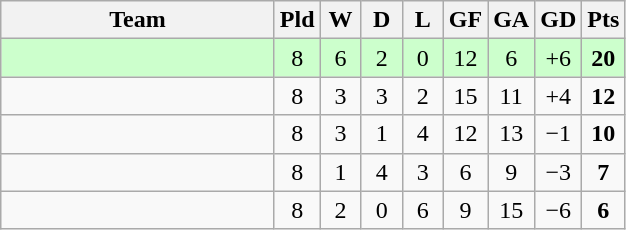<table class="wikitable" style="text-align: center;">
<tr>
<th width="175">Team</th>
<th width="20">Pld</th>
<th width="20">W</th>
<th width="20">D</th>
<th width="20">L</th>
<th width="20">GF</th>
<th width="20">GA</th>
<th width="20">GD</th>
<th width="20">Pts</th>
</tr>
<tr bgcolor="#ccffcc">
<td align="left"></td>
<td>8</td>
<td>6</td>
<td>2</td>
<td>0</td>
<td>12</td>
<td>6</td>
<td>+6</td>
<td><strong>20</strong></td>
</tr>
<tr>
<td align="left"></td>
<td>8</td>
<td>3</td>
<td>3</td>
<td>2</td>
<td>15</td>
<td>11</td>
<td>+4</td>
<td><strong>12</strong></td>
</tr>
<tr>
<td align="left"></td>
<td>8</td>
<td>3</td>
<td>1</td>
<td>4</td>
<td>12</td>
<td>13</td>
<td>−1</td>
<td><strong>10</strong></td>
</tr>
<tr>
<td align="left"></td>
<td>8</td>
<td>1</td>
<td>4</td>
<td>3</td>
<td>6</td>
<td>9</td>
<td>−3</td>
<td><strong>7</strong></td>
</tr>
<tr>
<td align="left"></td>
<td>8</td>
<td>2</td>
<td>0</td>
<td>6</td>
<td>9</td>
<td>15</td>
<td>−6</td>
<td><strong>6</strong></td>
</tr>
</table>
